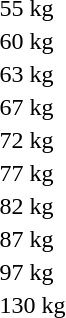<table>
<tr>
<td rowspan=2>55 kg<br></td>
<td rowspan=2></td>
<td rowspan=2></td>
<td></td>
</tr>
<tr>
<td></td>
</tr>
<tr>
<td rowspan=2>60 kg<br></td>
<td rowspan=2></td>
<td rowspan=2></td>
<td></td>
</tr>
<tr>
<td></td>
</tr>
<tr>
<td rowspan=2>63 kg<br></td>
<td rowspan=2></td>
<td rowspan=2></td>
<td></td>
</tr>
<tr>
<td></td>
</tr>
<tr>
<td rowspan=2>67 kg<br></td>
<td rowspan=2></td>
<td rowspan=2></td>
<td></td>
</tr>
<tr>
<td></td>
</tr>
<tr>
<td rowspan=2>72 kg<br></td>
<td rowspan=2></td>
<td rowspan=2></td>
<td></td>
</tr>
<tr>
<td></td>
</tr>
<tr>
<td rowspan=2>77 kg<br></td>
<td rowspan=2></td>
<td rowspan=2></td>
<td></td>
</tr>
<tr>
<td></td>
</tr>
<tr>
<td rowspan=2>82 kg<br></td>
<td rowspan=2></td>
<td rowspan=2></td>
<td></td>
</tr>
<tr>
<td></td>
</tr>
<tr>
<td rowspan=2>87 kg<br></td>
<td rowspan=2></td>
<td rowspan=2></td>
<td></td>
</tr>
<tr>
<td></td>
</tr>
<tr>
<td rowspan=2>97 kg<br></td>
<td rowspan=2></td>
<td rowspan=2></td>
<td></td>
</tr>
<tr>
<td></td>
</tr>
<tr>
<td rowspan=2>130 kg<br></td>
<td rowspan=2></td>
<td rowspan=2></td>
<td></td>
</tr>
<tr>
<td></td>
</tr>
</table>
